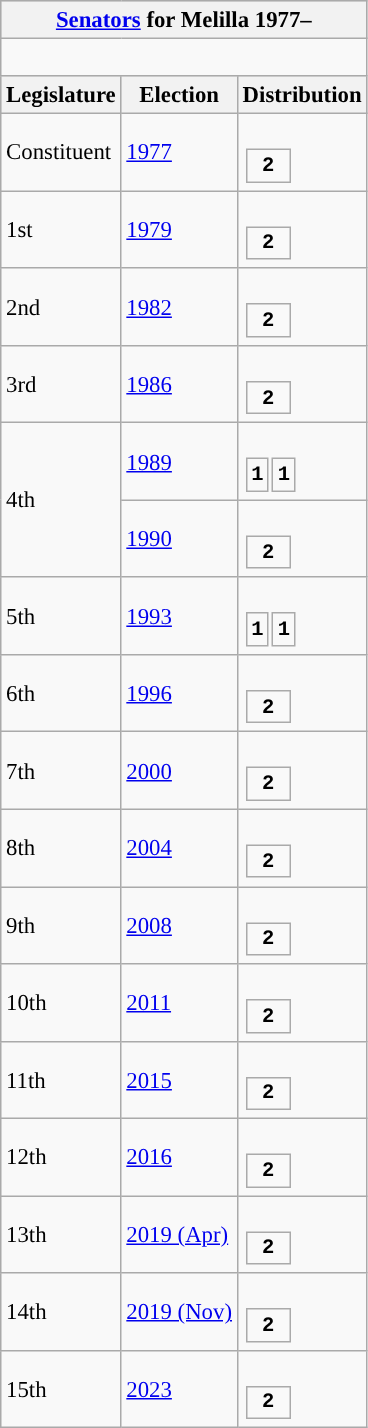<table class="wikitable" style="font-size:95%;">
<tr bgcolor="#CCCCCC">
<th colspan="3"><a href='#'>Senators</a> for Melilla 1977–</th>
</tr>
<tr>
<td colspan="3"><br>






</td>
</tr>
<tr bgcolor="#CCCCCC">
<th>Legislature</th>
<th>Election</th>
<th>Distribution</th>
</tr>
<tr>
<td>Constituent</td>
<td><a href='#'>1977</a></td>
<td><br><table style="width:2.5em; font-size:90%; text-align:center; font-family:Courier New;">
<tr style="font-weight:bold">
<td style="background:">2</td>
</tr>
</table>
</td>
</tr>
<tr>
<td>1st</td>
<td><a href='#'>1979</a></td>
<td><br><table style="width:2.5em; font-size:90%; text-align:center; font-family:Courier New;">
<tr style="font-weight:bold">
<td style="background:">2</td>
</tr>
</table>
</td>
</tr>
<tr>
<td>2nd</td>
<td><a href='#'>1982</a></td>
<td><br><table style="width:2.5em; font-size:90%; text-align:center; font-family:Courier New;">
<tr style="font-weight:bold">
<td style="background:">2</td>
</tr>
</table>
</td>
</tr>
<tr>
<td>3rd</td>
<td><a href='#'>1986</a></td>
<td><br><table style="width:2.5em; font-size:90%; text-align:center; font-family:Courier New;">
<tr style="font-weight:bold">
<td style="background:">2</td>
</tr>
</table>
</td>
</tr>
<tr>
<td rowspan="2">4th</td>
<td><a href='#'>1989</a></td>
<td><br><table style="width:2.5em; font-size:90%; text-align:center; font-family:Courier New;">
<tr style="font-weight:bold">
<td style="background:">1</td>
<td style="background:">1</td>
</tr>
</table>
</td>
</tr>
<tr>
<td><a href='#'>1990</a></td>
<td><br><table style="width:2.5em; font-size:90%; text-align:center; font-family:Courier New;">
<tr style="font-weight:bold">
<td style="background:">2</td>
</tr>
</table>
</td>
</tr>
<tr>
<td>5th</td>
<td><a href='#'>1993</a></td>
<td><br><table style="width:2.5em; font-size:90%; text-align:center; font-family:Courier New;">
<tr style="font-weight:bold">
<td style="background:">1</td>
<td style="background:">1</td>
</tr>
</table>
</td>
</tr>
<tr>
<td>6th</td>
<td><a href='#'>1996</a></td>
<td><br><table style="width:2.5em; font-size:90%; text-align:center; font-family:Courier New;">
<tr style="font-weight:bold">
<td style="background:">2</td>
</tr>
</table>
</td>
</tr>
<tr>
<td>7th</td>
<td><a href='#'>2000</a></td>
<td><br><table style="width:2.5em; font-size:90%; text-align:center; font-family:Courier New;">
<tr style="font-weight:bold">
<td style="background:">2</td>
</tr>
</table>
</td>
</tr>
<tr>
<td>8th</td>
<td><a href='#'>2004</a></td>
<td><br><table style="width:2.5em; font-size:90%; text-align:center; font-family:Courier New;">
<tr style="font-weight:bold">
<td style="background:">2</td>
</tr>
</table>
</td>
</tr>
<tr>
<td>9th</td>
<td><a href='#'>2008</a></td>
<td><br><table style="width:2.5em; font-size:90%; text-align:center; font-family:Courier New;">
<tr style="font-weight:bold">
<td style="background:">2</td>
</tr>
</table>
</td>
</tr>
<tr>
<td>10th</td>
<td><a href='#'>2011</a></td>
<td><br><table style="width:2.5em; font-size:90%; text-align:center; font-family:Courier New;">
<tr style="font-weight:bold">
<td style="background:">2</td>
</tr>
</table>
</td>
</tr>
<tr>
<td>11th</td>
<td><a href='#'>2015</a></td>
<td><br><table style="width:2.5em; font-size:90%; text-align:center; font-family:Courier New;">
<tr style="font-weight:bold">
<td style="background:">2</td>
</tr>
</table>
</td>
</tr>
<tr>
<td>12th</td>
<td><a href='#'>2016</a></td>
<td><br><table style="width:2.5em; font-size:90%; text-align:center; font-family:Courier New;">
<tr style="font-weight:bold">
<td style="background:">2</td>
</tr>
</table>
</td>
</tr>
<tr>
<td>13th</td>
<td><a href='#'>2019 (Apr)</a></td>
<td><br><table style="width:2.5em; font-size:90%; text-align:center; font-family:Courier New;">
<tr style="font-weight:bold">
<td style="background:">2</td>
</tr>
</table>
</td>
</tr>
<tr>
<td>14th</td>
<td><a href='#'>2019 (Nov)</a></td>
<td><br><table style="width:2.5em; font-size:90%; text-align:center; font-family:Courier New;">
<tr style="font-weight:bold">
<td style="background:">2</td>
</tr>
</table>
</td>
</tr>
<tr>
<td>15th</td>
<td><a href='#'>2023</a></td>
<td><br><table style="width:2.5em; font-size:90%; text-align:center; font-family:Courier New;">
<tr style="font-weight:bold">
<td style="background:">2</td>
</tr>
</table>
</td>
</tr>
</table>
